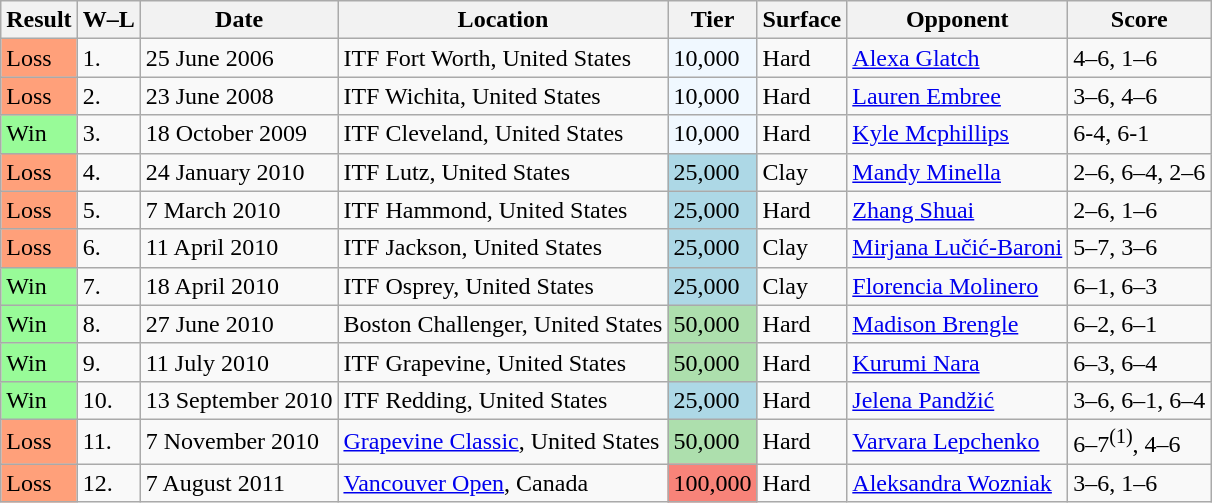<table class="sortable wikitable">
<tr>
<th span="130">Result</th>
<th span="75">W–L</th>
<th span="130">Date</th>
<th span="250">Location</th>
<th>Tier</th>
<th span="75">Surface</th>
<th span="150">Opponent</th>
<th span="115">Score</th>
</tr>
<tr style="background:;">
<td style="background:#ffa07a;">Loss</td>
<td>1.</td>
<td>25 June 2006</td>
<td>ITF Fort Worth, United States</td>
<td bgcolor=f0f8ff>10,000</td>
<td>Hard</td>
<td> <a href='#'>Alexa Glatch</a></td>
<td>4–6, 1–6</td>
</tr>
<tr bgcolor="">
<td style="background:#ffa07a;">Loss</td>
<td>2.</td>
<td>23 June 2008</td>
<td>ITF Wichita, United States</td>
<td bgcolor=f0f8ff>10,000</td>
<td>Hard</td>
<td> <a href='#'>Lauren Embree</a></td>
<td>3–6, 4–6</td>
</tr>
<tr style="background:;">
<td style="background:#98FB98;">Win</td>
<td>3.</td>
<td>18 October 2009</td>
<td>ITF Cleveland, United States</td>
<td bgcolor=f0f8ff>10,000</td>
<td>Hard</td>
<td> <a href='#'>Kyle Mcphillips</a></td>
<td>6-4, 6-1</td>
</tr>
<tr style="background:;">
<td style="background:#ffa07a;">Loss</td>
<td>4.</td>
<td>24 January 2010</td>
<td>ITF Lutz, United States</td>
<td bgcolor=lightblue>25,000</td>
<td>Clay</td>
<td> <a href='#'>Mandy Minella</a></td>
<td>2–6, 6–4, 2–6</td>
</tr>
<tr style="background:;">
<td style="background:#ffa07a;">Loss</td>
<td>5.</td>
<td>7 March 2010</td>
<td>ITF Hammond, United States</td>
<td bgcolor=lightblue>25,000</td>
<td>Hard</td>
<td> <a href='#'>Zhang Shuai</a></td>
<td>2–6, 1–6</td>
</tr>
<tr bgcolor=>
<td style="background:#ffa07a;">Loss</td>
<td>6.</td>
<td>11 April 2010</td>
<td>ITF Jackson, United States</td>
<td bgcolor=lightblue>25,000</td>
<td>Clay</td>
<td> <a href='#'>Mirjana Lučić-Baroni</a></td>
<td>5–7, 3–6</td>
</tr>
<tr style="background:;">
<td style="background:#98FB98;">Win</td>
<td>7.</td>
<td>18 April 2010</td>
<td>ITF Osprey, United States</td>
<td bgcolor=lightblue>25,000</td>
<td>Clay</td>
<td> <a href='#'>Florencia Molinero</a></td>
<td>6–1, 6–3</td>
</tr>
<tr style="background:;">
<td style="background:#98FB98;">Win</td>
<td>8.</td>
<td>27 June 2010</td>
<td>Boston Challenger, United States</td>
<td bgcolor=addfad>50,000</td>
<td>Hard</td>
<td> <a href='#'>Madison Brengle</a></td>
<td>6–2, 6–1</td>
</tr>
<tr style="background:;">
<td style="background:#98FB98;">Win</td>
<td>9.</td>
<td>11 July 2010</td>
<td>ITF Grapevine, United States</td>
<td bgcolor=addfad>50,000</td>
<td>Hard</td>
<td> <a href='#'>Kurumi Nara</a></td>
<td>6–3, 6–4</td>
</tr>
<tr style="background:;">
<td style="background:#98FB98;">Win</td>
<td>10.</td>
<td>13 September 2010</td>
<td>ITF Redding, United States</td>
<td bgcolor=lightblue>25,000</td>
<td>Hard</td>
<td> <a href='#'>Jelena Pandžić</a></td>
<td>3–6, 6–1, 6–4</td>
</tr>
<tr style="background:;">
<td style="background:#ffa07a;">Loss</td>
<td>11.</td>
<td>7 November 2010</td>
<td><a href='#'>Grapevine Classic</a>, United States</td>
<td bgcolor=addfad>50,000</td>
<td>Hard</td>
<td> <a href='#'>Varvara Lepchenko</a></td>
<td>6–7<sup>(1)</sup>, 4–6</td>
</tr>
<tr style="background:;">
<td style="background:#ffa07a;">Loss</td>
<td>12.</td>
<td>7 August 2011</td>
<td><a href='#'>Vancouver Open</a>, Canada</td>
<td bgcolor=f88379>100,000</td>
<td>Hard</td>
<td> <a href='#'>Aleksandra Wozniak</a></td>
<td>3–6, 1–6</td>
</tr>
</table>
